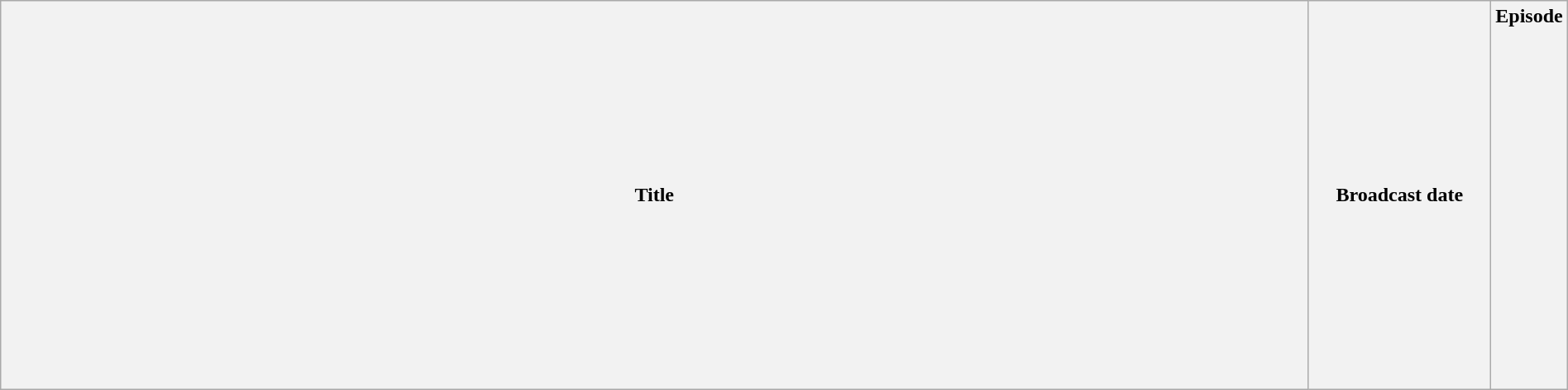<table class="wikitable plainrowheaders" style="width:100%; margin:auto;">
<tr>
<th>Title</th>
<th width="140">Broadcast date</th>
<th width="40">Episode<br>

<br><br>


<br>
<br><br>
<br><br>
<br><br><br>
<br><br><br><br><br><br></th>
</tr>
</table>
